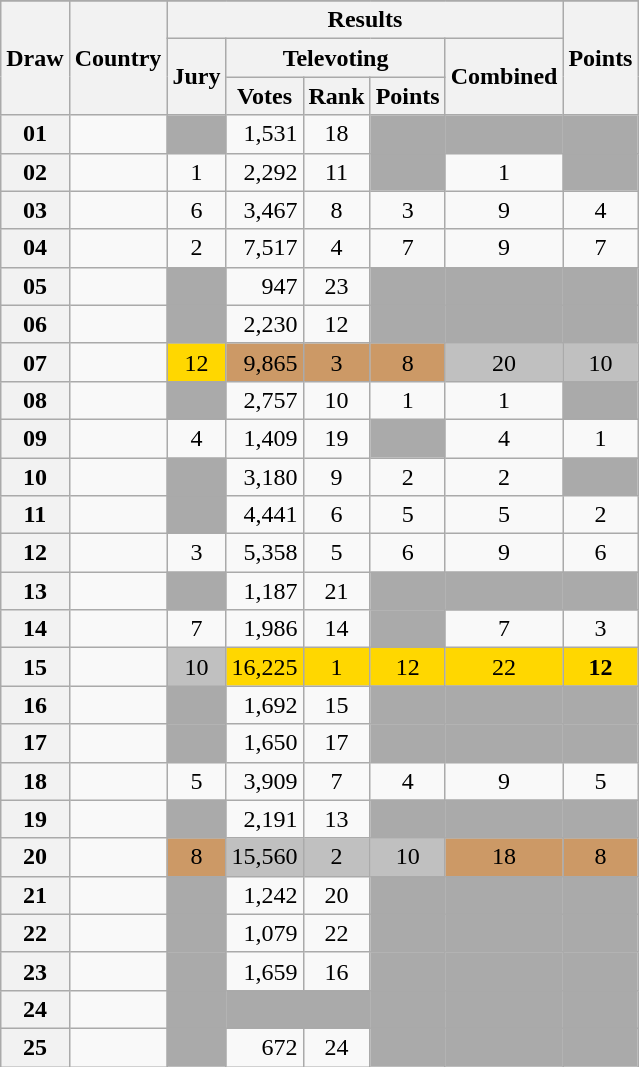<table class="sortable wikitable collapsible plainrowheaders" style="text-align:center;">
<tr>
</tr>
<tr>
<th scope="col" rowspan="3">Draw</th>
<th scope="col" rowspan="3">Country</th>
<th scope="col" colspan="5">Results</th>
<th scope="col" rowspan="3">Points</th>
</tr>
<tr>
<th scope="col" rowspan="2">Jury</th>
<th scope="col" colspan="3">Televoting</th>
<th scope="col" rowspan="2">Combined</th>
</tr>
<tr>
<th scope="col">Votes</th>
<th scope="col">Rank</th>
<th scope="col">Points</th>
</tr>
<tr>
<th scope="row" style="text-align:center;">01</th>
<td style="text-align:left;"></td>
<td style="background:#AAAAAA;"></td>
<td style="text-align:right;">1,531</td>
<td>18</td>
<td style="background:#AAAAAA;"></td>
<td style="background:#AAAAAA;"></td>
<td style="background:#AAAAAA;"></td>
</tr>
<tr>
<th scope="row" style="text-align:center;">02</th>
<td style="text-align:left;"></td>
<td>1</td>
<td style="text-align:right;">2,292</td>
<td>11</td>
<td style="background:#AAAAAA;"></td>
<td>1</td>
<td style="background:#AAAAAA;"></td>
</tr>
<tr>
<th scope="row" style="text-align:center;">03</th>
<td style="text-align:left;"></td>
<td>6</td>
<td style="text-align:right;">3,467</td>
<td>8</td>
<td>3</td>
<td>9</td>
<td>4</td>
</tr>
<tr>
<th scope="row" style="text-align:center;">04</th>
<td style="text-align:left;"></td>
<td>2</td>
<td style="text-align:right;">7,517</td>
<td>4</td>
<td>7</td>
<td>9</td>
<td>7</td>
</tr>
<tr>
<th scope="row" style="text-align:center;">05</th>
<td style="text-align:left;"></td>
<td style="background:#AAAAAA;"></td>
<td style="text-align:right;">947</td>
<td>23</td>
<td style="background:#AAAAAA;"></td>
<td style="background:#AAAAAA;"></td>
<td style="background:#AAAAAA;"></td>
</tr>
<tr>
<th scope="row" style="text-align:center;">06</th>
<td style="text-align:left;"></td>
<td style="background:#AAAAAA;"></td>
<td style="text-align:right;">2,230</td>
<td>12</td>
<td style="background:#AAAAAA;"></td>
<td style="background:#AAAAAA;"></td>
<td style="background:#AAAAAA;"></td>
</tr>
<tr>
<th scope="row" style="text-align:center;">07</th>
<td style="text-align:left;"></td>
<td style="background:gold;">12</td>
<td style="text-align:right; background:#CC9966;">9,865</td>
<td style="background:#CC9966;">3</td>
<td style="background:#CC9966;">8</td>
<td style="background:silver;">20</td>
<td style="background:silver;">10</td>
</tr>
<tr>
<th scope="row" style="text-align:center;">08</th>
<td style="text-align:left;"></td>
<td style="background:#AAAAAA;"></td>
<td style="text-align:right;">2,757</td>
<td>10</td>
<td>1</td>
<td>1</td>
<td style="background:#AAAAAA;"></td>
</tr>
<tr>
<th scope="row" style="text-align:center;">09</th>
<td style="text-align:left;"></td>
<td>4</td>
<td style="text-align:right;">1,409</td>
<td>19</td>
<td style="background:#AAAAAA;"></td>
<td>4</td>
<td>1</td>
</tr>
<tr>
<th scope="row" style="text-align:center;">10</th>
<td style="text-align:left;"></td>
<td style="background:#AAAAAA;"></td>
<td style="text-align:right;">3,180</td>
<td>9</td>
<td>2</td>
<td>2</td>
<td style="background:#AAAAAA;"></td>
</tr>
<tr>
<th scope="row" style="text-align:center;">11</th>
<td style="text-align:left;"></td>
<td style="background:#AAAAAA;"></td>
<td style="text-align:right;">4,441</td>
<td>6</td>
<td>5</td>
<td>5</td>
<td>2</td>
</tr>
<tr>
<th scope="row" style="text-align:center;">12</th>
<td style="text-align:left;"></td>
<td>3</td>
<td style="text-align:right;">5,358</td>
<td>5</td>
<td>6</td>
<td>9</td>
<td>6</td>
</tr>
<tr>
<th scope="row" style="text-align:center;">13</th>
<td style="text-align:left;"></td>
<td style="background:#AAAAAA;"></td>
<td style="text-align:right;">1,187</td>
<td>21</td>
<td style="background:#AAAAAA;"></td>
<td style="background:#AAAAAA;"></td>
<td style="background:#AAAAAA;"></td>
</tr>
<tr>
<th scope="row" style="text-align:center;">14</th>
<td style="text-align:left;"></td>
<td>7</td>
<td style="text-align:right;">1,986</td>
<td>14</td>
<td style="background:#AAAAAA;"></td>
<td>7</td>
<td>3</td>
</tr>
<tr>
<th scope="row" style="text-align:center;">15</th>
<td style="text-align:left;"></td>
<td style="background:silver;">10</td>
<td style="text-align:right; background:gold;">16,225</td>
<td style="background:gold;">1</td>
<td style="background:gold;">12</td>
<td style="background:gold;">22</td>
<td style="background:gold;"><strong>12</strong></td>
</tr>
<tr>
<th scope="row" style="text-align:center;">16</th>
<td style="text-align:left;"></td>
<td style="background:#AAAAAA;"></td>
<td style="text-align:right;">1,692</td>
<td>15</td>
<td style="background:#AAAAAA;"></td>
<td style="background:#AAAAAA;"></td>
<td style="background:#AAAAAA;"></td>
</tr>
<tr>
<th scope="row" style="text-align:center;">17</th>
<td style="text-align:left;"></td>
<td style="background:#AAAAAA;"></td>
<td style="text-align:right;">1,650</td>
<td>17</td>
<td style="background:#AAAAAA;"></td>
<td style="background:#AAAAAA;"></td>
<td style="background:#AAAAAA;"></td>
</tr>
<tr>
<th scope="row" style="text-align:center;">18</th>
<td style="text-align:left;"></td>
<td>5</td>
<td style="text-align:right;">3,909</td>
<td>7</td>
<td>4</td>
<td>9</td>
<td>5</td>
</tr>
<tr>
<th scope="row" style="text-align:center;">19</th>
<td style="text-align:left;"></td>
<td style="background:#AAAAAA;"></td>
<td style="text-align:right;">2,191</td>
<td>13</td>
<td style="background:#AAAAAA;"></td>
<td style="background:#AAAAAA;"></td>
<td style="background:#AAAAAA;"></td>
</tr>
<tr>
<th scope="row" style="text-align:center;">20</th>
<td style="text-align:left;"></td>
<td style="background:#CC9966;">8</td>
<td style="text-align:right; background:silver;">15,560</td>
<td style="background:silver;">2</td>
<td style="background:silver;">10</td>
<td style="background:#CC9966;">18</td>
<td style="background:#CC9966;">8</td>
</tr>
<tr>
<th scope="row" style="text-align:center;">21</th>
<td style="text-align:left;"></td>
<td style="background:#AAAAAA;"></td>
<td style="text-align:right;">1,242</td>
<td>20</td>
<td style="background:#AAAAAA;"></td>
<td style="background:#AAAAAA;"></td>
<td style="background:#AAAAAA;"></td>
</tr>
<tr>
<th scope="row" style="text-align:center;">22</th>
<td style="text-align:left;"></td>
<td style="background:#AAAAAA;"></td>
<td style="text-align:right;">1,079</td>
<td>22</td>
<td style="background:#AAAAAA;"></td>
<td style="background:#AAAAAA;"></td>
<td style="background:#AAAAAA;"></td>
</tr>
<tr>
<th scope="row" style="text-align:center;">23</th>
<td style="text-align:left;"></td>
<td style="background:#AAAAAA;"></td>
<td style="text-align:right;">1,659</td>
<td>16</td>
<td style="background:#AAAAAA;"></td>
<td style="background:#AAAAAA;"></td>
<td style="background:#AAAAAA;"></td>
</tr>
<tr class="sortbottom">
<th scope="row" style="text-align:center;">24</th>
<td style="text-align:left;"></td>
<td style="background:#AAAAAA;"></td>
<td style="background:#AAAAAA;"></td>
<td style="background:#AAAAAA;"></td>
<td style="background:#AAAAAA;"></td>
<td style="background:#AAAAAA;"></td>
<td style="background:#AAAAAA;"></td>
</tr>
<tr>
<th scope="row" style="text-align:center;">25</th>
<td style="text-align:left;"></td>
<td style="background:#AAAAAA;"></td>
<td style="text-align:right;">672</td>
<td>24</td>
<td style="background:#AAAAAA;"></td>
<td style="background:#AAAAAA;"></td>
<td style="background:#AAAAAA;"></td>
</tr>
</table>
